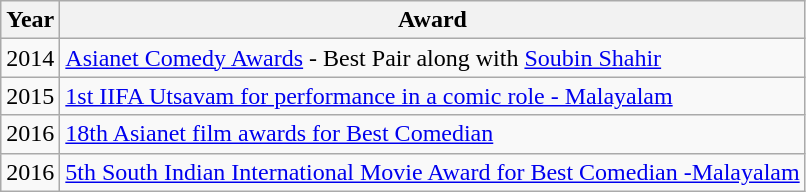<table class="wikitable sortable">
<tr>
<th><strong>Year</strong></th>
<th><strong>Award</strong></th>
</tr>
<tr>
<td>2014</td>
<td><a href='#'>Asianet Comedy Awards</a>  - Best Pair along with <a href='#'>Soubin Shahir</a></td>
</tr>
<tr>
<td>2015</td>
<td><a href='#'>1st IIFA Utsavam for performance in a comic role - Malayalam</a></td>
</tr>
<tr>
<td>2016</td>
<td><a href='#'>18th Asianet film awards for Best Comedian</a></td>
</tr>
<tr>
<td>2016</td>
<td><a href='#'>5th South Indian International Movie Award for Best Comedian -Malayalam</a></td>
</tr>
</table>
